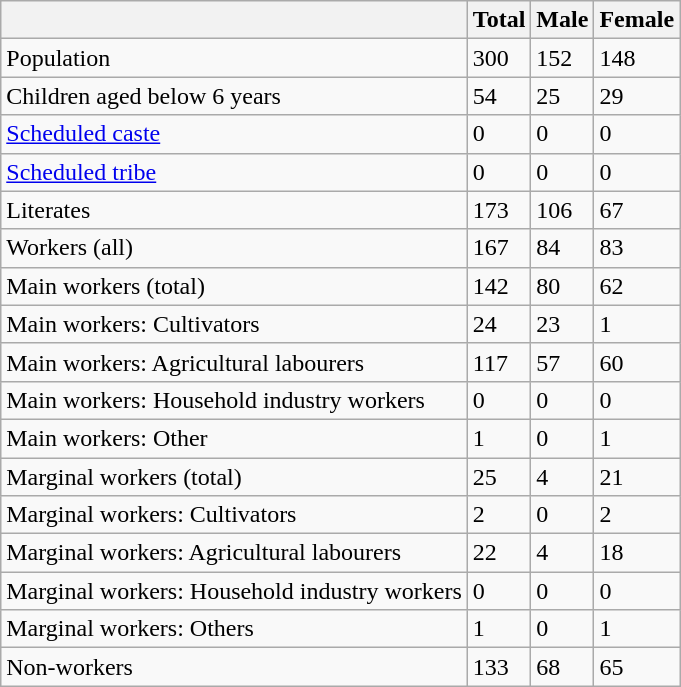<table class="wikitable sortable">
<tr>
<th></th>
<th>Total</th>
<th>Male</th>
<th>Female</th>
</tr>
<tr>
<td>Population</td>
<td>300</td>
<td>152</td>
<td>148</td>
</tr>
<tr>
<td>Children aged below 6 years</td>
<td>54</td>
<td>25</td>
<td>29</td>
</tr>
<tr>
<td><a href='#'>Scheduled caste</a></td>
<td>0</td>
<td>0</td>
<td>0</td>
</tr>
<tr>
<td><a href='#'>Scheduled tribe</a></td>
<td>0</td>
<td>0</td>
<td>0</td>
</tr>
<tr>
<td>Literates</td>
<td>173</td>
<td>106</td>
<td>67</td>
</tr>
<tr>
<td>Workers (all)</td>
<td>167</td>
<td>84</td>
<td>83</td>
</tr>
<tr>
<td>Main workers (total)</td>
<td>142</td>
<td>80</td>
<td>62</td>
</tr>
<tr>
<td>Main workers: Cultivators</td>
<td>24</td>
<td>23</td>
<td>1</td>
</tr>
<tr>
<td>Main workers: Agricultural labourers</td>
<td>117</td>
<td>57</td>
<td>60</td>
</tr>
<tr>
<td>Main workers: Household industry workers</td>
<td>0</td>
<td>0</td>
<td>0</td>
</tr>
<tr>
<td>Main workers: Other</td>
<td>1</td>
<td>0</td>
<td>1</td>
</tr>
<tr>
<td>Marginal workers (total)</td>
<td>25</td>
<td>4</td>
<td>21</td>
</tr>
<tr>
<td>Marginal workers: Cultivators</td>
<td>2</td>
<td>0</td>
<td>2</td>
</tr>
<tr>
<td>Marginal workers: Agricultural labourers</td>
<td>22</td>
<td>4</td>
<td>18</td>
</tr>
<tr>
<td>Marginal workers: Household industry workers</td>
<td>0</td>
<td>0</td>
<td>0</td>
</tr>
<tr>
<td>Marginal workers: Others</td>
<td>1</td>
<td>0</td>
<td>1</td>
</tr>
<tr>
<td>Non-workers</td>
<td>133</td>
<td>68</td>
<td>65</td>
</tr>
</table>
